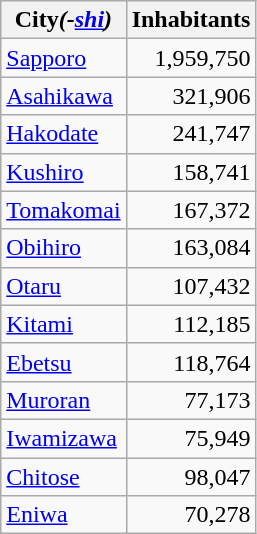<table class="wikitable">
<tr class="hintergrundfarbe6">
<th>City<em>(-<a href='#'>shi</a>)</em></th>
<th>Inhabitants<br><small></small></th>
</tr>
<tr>
<td><a href='#'>Sapporo</a></td>
<td style="text-align:right;">1,959,750</td>
</tr>
<tr>
<td><a href='#'>Asahikawa</a></td>
<td style="text-align:right;">321,906</td>
</tr>
<tr>
<td><a href='#'>Hakodate</a></td>
<td style="text-align:right;">241,747</td>
</tr>
<tr>
<td><a href='#'>Kushiro</a></td>
<td style="text-align:right;">158,741</td>
</tr>
<tr>
<td><a href='#'>Tomakomai</a></td>
<td style="text-align:right;">167,372</td>
</tr>
<tr>
<td><a href='#'>Obihiro</a></td>
<td style="text-align:right;">163,084</td>
</tr>
<tr>
<td><a href='#'>Otaru</a></td>
<td style="text-align:right;">107,432</td>
</tr>
<tr>
<td><a href='#'>Kitami</a></td>
<td style="text-align:right;">112,185</td>
</tr>
<tr>
<td><a href='#'>Ebetsu</a></td>
<td style="text-align:right;">118,764</td>
</tr>
<tr>
<td><a href='#'>Muroran</a></td>
<td style="text-align:right;">77,173</td>
</tr>
<tr>
<td><a href='#'>Iwamizawa</a></td>
<td style="text-align:right;">75,949</td>
</tr>
<tr>
<td><a href='#'>Chitose</a></td>
<td style="text-align:right;">98,047</td>
</tr>
<tr>
<td><a href='#'>Eniwa</a></td>
<td style="text-align:right;">70,278</td>
</tr>
</table>
